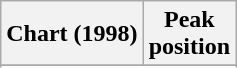<table class="wikitable sortable plainrowheaders" style="text-align:center">
<tr>
<th scope="col">Chart (1998)</th>
<th scope="col">Peak<br>position</th>
</tr>
<tr>
</tr>
<tr>
</tr>
<tr>
</tr>
<tr>
</tr>
<tr>
</tr>
<tr>
</tr>
<tr>
</tr>
<tr>
</tr>
</table>
